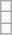<table class="wikitable">
<tr>
<td></td>
</tr>
<tr>
<td></td>
</tr>
<tr>
<td></td>
</tr>
</table>
